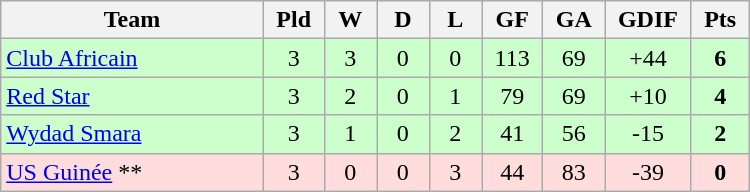<table class=wikitable style="text-align:center" width=500>
<tr>
<th width=25%>Team</th>
<th width=5%>Pld</th>
<th width=5%>W</th>
<th width=5%>D</th>
<th width=5%>L</th>
<th width=5%>GF</th>
<th width=5%>GA</th>
<th width=5%>GDIF</th>
<th width=5%>Pts</th>
</tr>
<tr bgcolor=#ccffcc>
<td align="left"> <a href='#'>Club Africain</a></td>
<td>3</td>
<td>3</td>
<td>0</td>
<td>0</td>
<td>113</td>
<td>69</td>
<td>+44</td>
<td><strong>6</strong></td>
</tr>
<tr bgcolor=#ccffcc>
<td align="left"> <a href='#'>Red Star</a></td>
<td>3</td>
<td>2</td>
<td>0</td>
<td>1</td>
<td>79</td>
<td>69</td>
<td>+10</td>
<td><strong>4</strong></td>
</tr>
<tr bgcolor=#ccffcc>
<td align="left"> <a href='#'>Wydad Smara</a></td>
<td>3</td>
<td>1</td>
<td>0</td>
<td>2</td>
<td>41</td>
<td>56</td>
<td>-15</td>
<td><strong>2</strong></td>
</tr>
<tr bgcolor=#ffdddd>
<td align="left"> <a href='#'>US Guinée</a> **</td>
<td>3</td>
<td>0</td>
<td>0</td>
<td>3</td>
<td>44</td>
<td>83</td>
<td>-39</td>
<td><strong>0</strong></td>
</tr>
</table>
